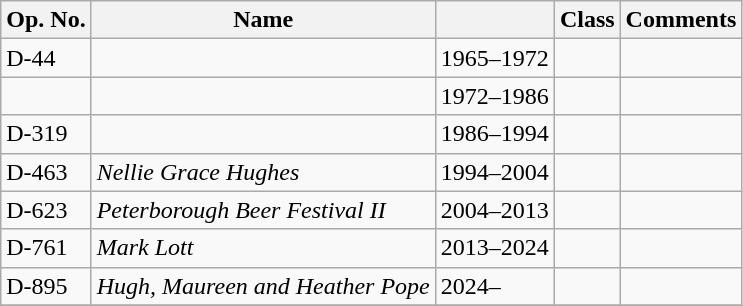<table class="wikitable">
<tr>
<th>Op. No.</th>
<th>Name</th>
<th></th>
<th>Class</th>
<th>Comments</th>
</tr>
<tr>
<td>D-44</td>
<td></td>
<td>1965–1972</td>
<td></td>
<td></td>
</tr>
<tr>
<td></td>
<td></td>
<td>1972–1986</td>
<td></td>
<td></td>
</tr>
<tr>
<td>D-319</td>
<td></td>
<td>1986–1994</td>
<td></td>
<td></td>
</tr>
<tr>
<td>D-463</td>
<td><em>Nellie Grace Hughes</em></td>
<td>1994–2004</td>
<td></td>
</tr>
<tr>
<td>D-623</td>
<td><em>Peterborough Beer Festival II</em></td>
<td>2004–2013</td>
<td></td>
<td></td>
</tr>
<tr>
<td>D-761</td>
<td><em>Mark Lott</em></td>
<td>2013–2024</td>
<td></td>
<td></td>
</tr>
<tr>
<td>D-895</td>
<td><em>Hugh, Maureen and Heather Pope</em></td>
<td>2024–</td>
<td></td>
<td></td>
</tr>
<tr>
</tr>
</table>
